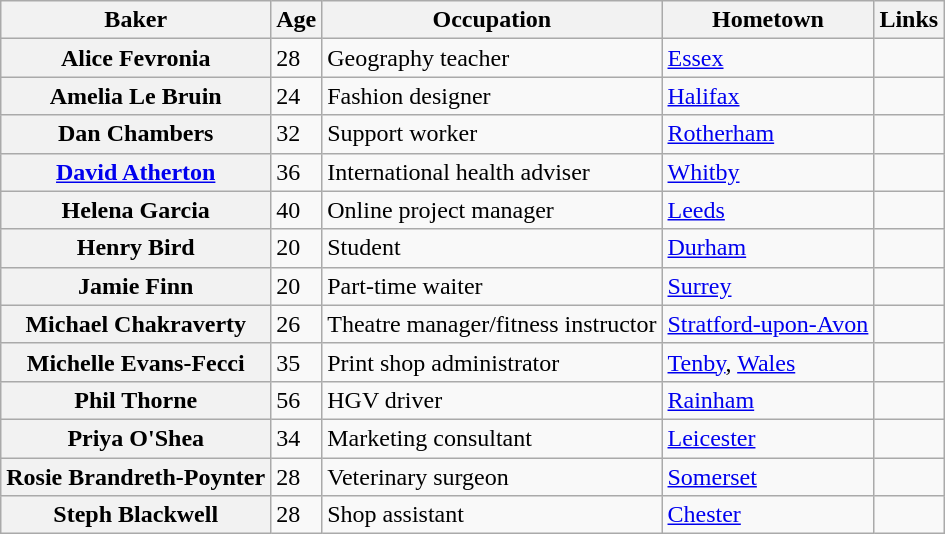<table class="wikitable sortable col2center">
<tr>
<th scope="col">Baker</th>
<th scope="col">Age</th>
<th scope="col">Occupation</th>
<th scope="col">Hometown</th>
<th scope="col" class=unsortable>Links</th>
</tr>
<tr>
<th scope="row">Alice Fevronia</th>
<td>28</td>
<td>Geography teacher</td>
<td><a href='#'>Essex</a></td>
<td></td>
</tr>
<tr>
<th scope="row">Amelia Le Bruin</th>
<td>24</td>
<td>Fashion designer</td>
<td><a href='#'>Halifax</a></td>
<td></td>
</tr>
<tr>
<th scope="row">Dan Chambers</th>
<td>32</td>
<td>Support worker</td>
<td><a href='#'>Rotherham</a></td>
<td></td>
</tr>
<tr>
<th scope="row"><a href='#'>David Atherton</a></th>
<td>36</td>
<td>International health adviser</td>
<td><a href='#'>Whitby</a></td>
<td></td>
</tr>
<tr>
<th scope="row">Helena Garcia</th>
<td>40</td>
<td>Online project manager</td>
<td><a href='#'>Leeds</a></td>
<td></td>
</tr>
<tr>
<th scope="row">Henry Bird</th>
<td>20</td>
<td>Student</td>
<td><a href='#'>Durham</a></td>
<td></td>
</tr>
<tr>
<th scope="row">Jamie Finn</th>
<td>20</td>
<td>Part-time waiter</td>
<td><a href='#'>Surrey</a></td>
<td></td>
</tr>
<tr>
<th scope="row">Michael Chakraverty</th>
<td>26</td>
<td>Theatre manager/fitness instructor</td>
<td><a href='#'>Stratford-upon-Avon</a></td>
<td></td>
</tr>
<tr>
<th scope="row">Michelle Evans-Fecci</th>
<td>35</td>
<td>Print shop administrator</td>
<td><a href='#'>Tenby</a>, <a href='#'>Wales</a></td>
<td></td>
</tr>
<tr>
<th scope="row">Phil Thorne</th>
<td>56</td>
<td>HGV driver</td>
<td><a href='#'>Rainham</a></td>
<td></td>
</tr>
<tr _>
<th scope="row">Priya O'Shea</th>
<td>34</td>
<td>Marketing consultant</td>
<td><a href='#'>Leicester</a></td>
<td></td>
</tr>
<tr>
<th scope="row">Rosie Brandreth-Poynter</th>
<td>28</td>
<td>Veterinary surgeon</td>
<td><a href='#'>Somerset</a></td>
<td></td>
</tr>
<tr>
<th scope="row">Steph Blackwell</th>
<td>28</td>
<td>Shop assistant</td>
<td><a href='#'>Chester</a></td>
<td></td>
</tr>
</table>
